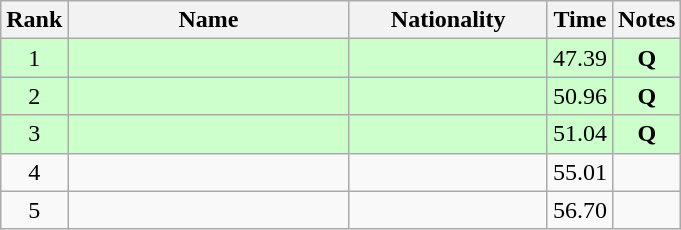<table class="wikitable sortable" style="text-align:center">
<tr>
<th>Rank</th>
<th style="width:180px">Name</th>
<th style="width:125px">Nationality</th>
<th>Time</th>
<th>Notes</th>
</tr>
<tr style="background:#cfc;">
<td>1</td>
<td style="text-align:left;"></td>
<td style="text-align:left;"></td>
<td>47.39</td>
<td><strong>Q</strong></td>
</tr>
<tr style="background:#cfc;">
<td>2</td>
<td style="text-align:left;"></td>
<td style="text-align:left;"></td>
<td>50.96</td>
<td><strong>Q</strong></td>
</tr>
<tr style="background:#cfc;">
<td>3</td>
<td style="text-align:left;"></td>
<td style="text-align:left;"></td>
<td>51.04</td>
<td><strong>Q</strong></td>
</tr>
<tr>
<td>4</td>
<td style="text-align:left;"></td>
<td style="text-align:left;"></td>
<td>55.01</td>
<td></td>
</tr>
<tr>
<td>5</td>
<td style="text-align:left;"></td>
<td style="text-align:left;"></td>
<td>56.70</td>
<td></td>
</tr>
</table>
